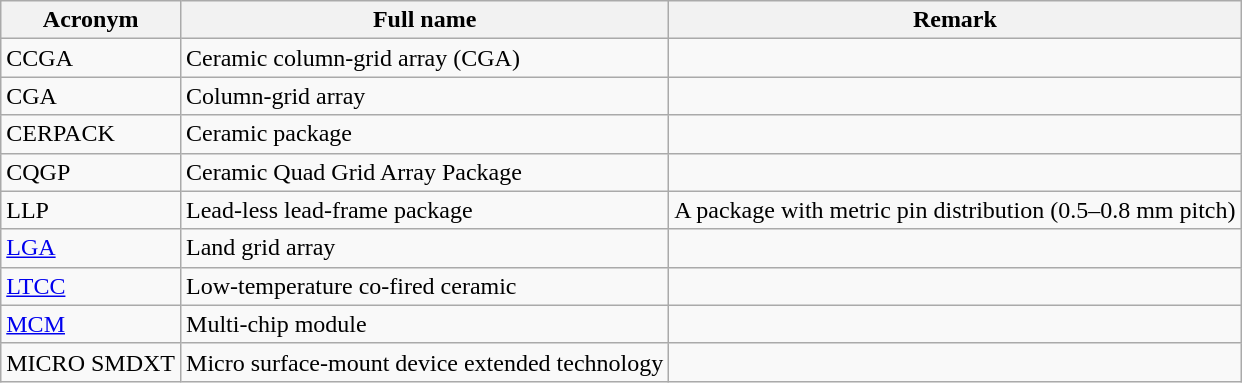<table class="wikitable">
<tr>
<th>Acronym</th>
<th>Full name</th>
<th>Remark</th>
</tr>
<tr>
<td>CCGA</td>
<td>Ceramic column-grid array (CGA)</td>
<td></td>
</tr>
<tr>
<td>CGA</td>
<td>Column-grid array</td>
<td></td>
</tr>
<tr>
<td>CERPACK</td>
<td>Ceramic package</td>
<td></td>
</tr>
<tr>
<td>CQGP</td>
<td>Ceramic Quad Grid Array Package</td>
<td></td>
</tr>
<tr>
<td>LLP</td>
<td>Lead-less lead-frame package</td>
<td>A package with metric pin distribution (0.5–0.8 mm pitch)</td>
</tr>
<tr>
<td><a href='#'>LGA</a></td>
<td>Land grid array</td>
<td></td>
</tr>
<tr>
<td><a href='#'>LTCC</a></td>
<td>Low-temperature co-fired ceramic</td>
<td></td>
</tr>
<tr>
<td><a href='#'>MCM</a></td>
<td>Multi-chip module</td>
<td></td>
</tr>
<tr>
<td>MICRO SMDXT</td>
<td>Micro surface-mount device extended technology</td>
<td></td>
</tr>
</table>
